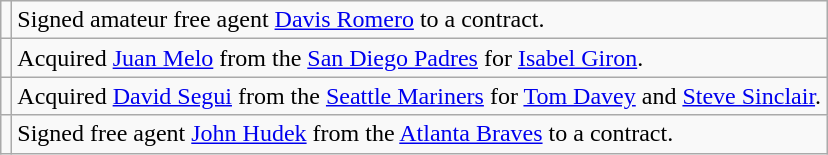<table class="wikitable">
<tr>
<td></td>
<td>Signed amateur free agent <a href='#'>Davis Romero</a> to a contract.</td>
</tr>
<tr>
<td></td>
<td>Acquired <a href='#'>Juan Melo</a> from the <a href='#'>San Diego Padres</a> for <a href='#'>Isabel Giron</a>.</td>
</tr>
<tr>
<td></td>
<td>Acquired <a href='#'>David Segui</a> from the <a href='#'>Seattle Mariners</a> for <a href='#'>Tom Davey</a> and <a href='#'>Steve Sinclair</a>.</td>
</tr>
<tr>
<td></td>
<td>Signed free agent <a href='#'>John Hudek</a> from the <a href='#'>Atlanta Braves</a> to a contract.</td>
</tr>
</table>
